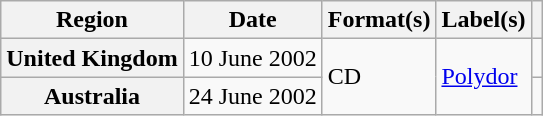<table class="wikitable plainrowheaders">
<tr>
<th scope="col">Region</th>
<th scope="col">Date</th>
<th scope="col">Format(s)</th>
<th scope="col">Label(s)</th>
<th scope="col"></th>
</tr>
<tr>
<th scope="row">United Kingdom</th>
<td>10 June 2002</td>
<td rowspan="2">CD</td>
<td rowspan="2"><a href='#'>Polydor</a></td>
<td></td>
</tr>
<tr>
<th scope="row">Australia</th>
<td>24 June 2002</td>
<td></td>
</tr>
</table>
